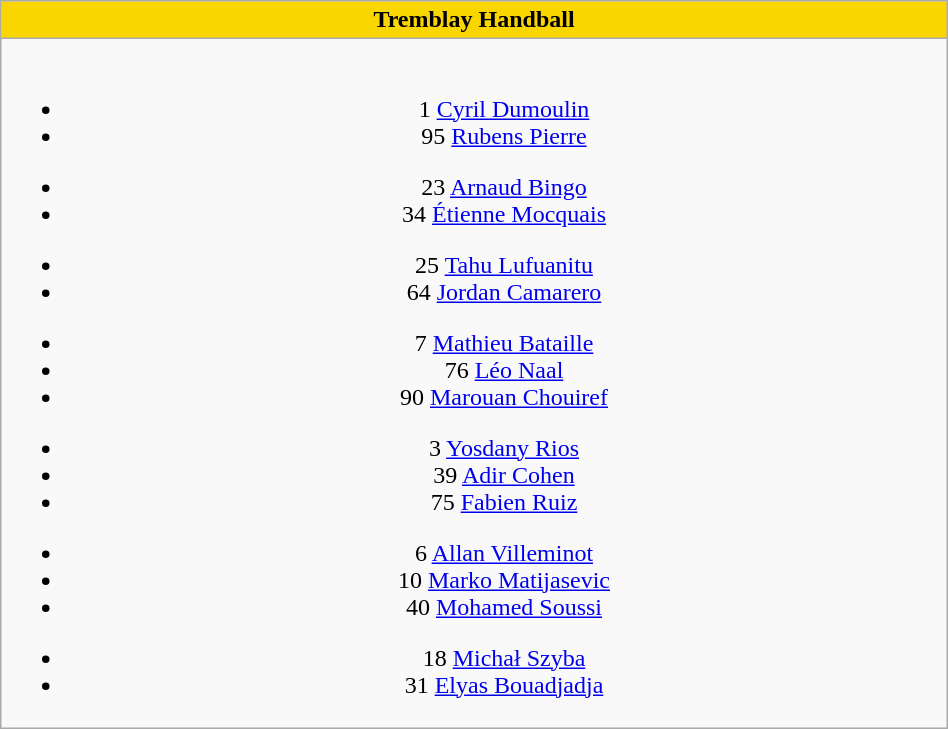<table class="wikitable" style="font-size:100%; text-align:center;" width=50%>
<tr>
<th colspan=5 style="background-color:#FaD600;color:black;text-align:center;"> Tremblay Handball</th>
</tr>
<tr>
<td><br>
<ul><li>1  <a href='#'>Cyril Dumoulin</a></li><li>95  <a href='#'>Rubens Pierre</a></li></ul><ul><li>23  <a href='#'>Arnaud Bingo</a></li><li>34  <a href='#'>Étienne Mocquais</a></li></ul><ul><li>25  <a href='#'>Tahu Lufuanitu</a></li><li>64  <a href='#'>Jordan Camarero</a></li></ul><ul><li>7  <a href='#'>Mathieu Bataille</a></li><li>76  <a href='#'>Léo Naal</a></li><li>90  <a href='#'>Marouan Chouiref</a></li></ul><ul><li>3  <a href='#'>Yosdany Rios</a></li><li>39  <a href='#'>Adir Cohen</a></li><li>75  <a href='#'>Fabien Ruiz</a></li></ul><ul><li>6  <a href='#'>Allan Villeminot</a></li><li>10  <a href='#'>Marko Matijasevic</a></li><li>40  <a href='#'>Mohamed Soussi</a></li></ul><ul><li>18  <a href='#'>Michał Szyba</a></li><li>31  <a href='#'>Elyas Bouadjadja</a></li></ul></td>
</tr>
</table>
